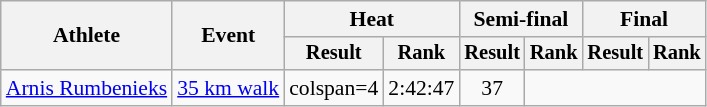<table class="wikitable" style="font-size:90%">
<tr>
<th rowspan="2">Athlete</th>
<th rowspan="2">Event</th>
<th colspan="2">Heat</th>
<th colspan="2">Semi-final</th>
<th colspan="2">Final</th>
</tr>
<tr style="font-size:95%">
<th>Result</th>
<th>Rank</th>
<th>Result</th>
<th>Rank</th>
<th>Result</th>
<th>Rank</th>
</tr>
<tr align=center>
<td align=left><a href='#'>Arnis Rumbenieks</a></td>
<td align=left><a href='#'>35 km walk</a></td>
<td>colspan=4 </td>
<td>2:42:47</td>
<td>37</td>
</tr>
</table>
